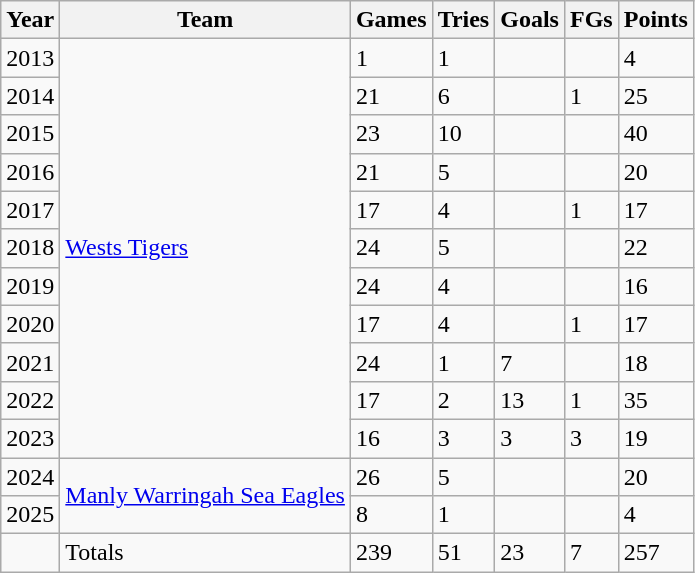<table class="wikitable">
<tr>
<th>Year</th>
<th>Team</th>
<th>Games</th>
<th>Tries</th>
<th>Goals</th>
<th>FGs</th>
<th>Points</th>
</tr>
<tr>
<td>2013</td>
<td rowspan="11"> <a href='#'>Wests Tigers</a></td>
<td>1</td>
<td>1</td>
<td></td>
<td></td>
<td>4</td>
</tr>
<tr>
<td>2014</td>
<td>21</td>
<td>6</td>
<td></td>
<td>1</td>
<td>25</td>
</tr>
<tr>
<td>2015</td>
<td>23</td>
<td>10</td>
<td></td>
<td></td>
<td>40</td>
</tr>
<tr>
<td>2016</td>
<td>21</td>
<td>5</td>
<td></td>
<td></td>
<td>20</td>
</tr>
<tr>
<td>2017</td>
<td>17</td>
<td>4</td>
<td></td>
<td>1</td>
<td>17</td>
</tr>
<tr>
<td>2018</td>
<td>24</td>
<td>5</td>
<td></td>
<td></td>
<td>22</td>
</tr>
<tr>
<td>2019</td>
<td>24</td>
<td>4</td>
<td></td>
<td></td>
<td>16</td>
</tr>
<tr>
<td>2020</td>
<td>17</td>
<td>4</td>
<td></td>
<td>1</td>
<td>17</td>
</tr>
<tr>
<td>2021</td>
<td>24</td>
<td>1</td>
<td>7</td>
<td></td>
<td>18</td>
</tr>
<tr>
<td>2022</td>
<td>17</td>
<td>2</td>
<td>13</td>
<td>1</td>
<td>35</td>
</tr>
<tr>
<td>2023</td>
<td>16</td>
<td>3</td>
<td>3</td>
<td>3</td>
<td>19</td>
</tr>
<tr>
<td>2024</td>
<td rowspan="2"> <a href='#'>Manly Warringah Sea Eagles</a></td>
<td>26</td>
<td>5</td>
<td></td>
<td></td>
<td>20</td>
</tr>
<tr>
<td>2025</td>
<td>8</td>
<td>1</td>
<td></td>
<td></td>
<td>4</td>
</tr>
<tr>
<td></td>
<td>Totals</td>
<td>239</td>
<td>51</td>
<td>23</td>
<td>7</td>
<td>257</td>
</tr>
</table>
